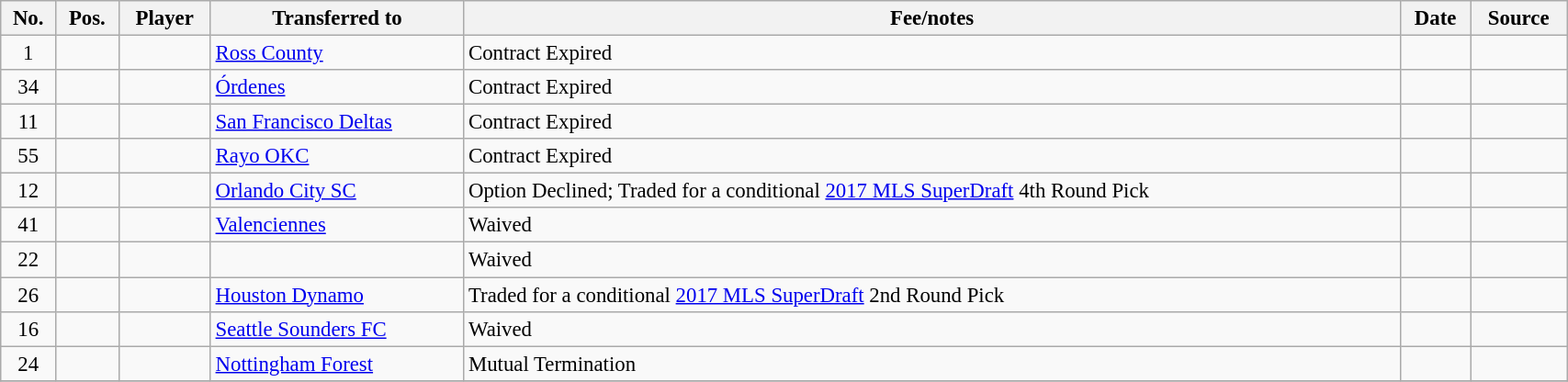<table class="wikitable sortable" style="width:90%; text-align:center; font-size:95%; text-align:left;">
<tr>
<th><strong>No.</strong></th>
<th><strong>Pos.</strong></th>
<th><strong>Player</strong></th>
<th><strong>Transferred to</strong></th>
<th><strong>Fee/notes</strong></th>
<th><strong>Date</strong></th>
<th><strong>Source</strong></th>
</tr>
<tr>
<td align=center>1</td>
<td align=center></td>
<td></td>
<td> <a href='#'>Ross County</a></td>
<td>Contract Expired</td>
<td></td>
<td></td>
</tr>
<tr>
<td align=center>34</td>
<td align=center></td>
<td></td>
<td> <a href='#'>Órdenes</a></td>
<td>Contract Expired</td>
<td></td>
<td></td>
</tr>
<tr>
<td align=center>11</td>
<td align=center></td>
<td></td>
<td> <a href='#'>San Francisco Deltas</a></td>
<td>Contract Expired</td>
<td></td>
<td></td>
</tr>
<tr>
<td align=center>55</td>
<td align=center></td>
<td></td>
<td> <a href='#'>Rayo OKC</a></td>
<td>Contract Expired</td>
<td></td>
<td></td>
</tr>
<tr>
<td align=center>12</td>
<td align=center></td>
<td></td>
<td> <a href='#'>Orlando City SC</a></td>
<td>Option Declined; Traded for a conditional <a href='#'>2017 MLS SuperDraft</a> 4th Round Pick</td>
<td></td>
<td></td>
</tr>
<tr>
<td align=center>41</td>
<td align=center></td>
<td></td>
<td> <a href='#'>Valenciennes</a></td>
<td>Waived</td>
<td></td>
<td></td>
</tr>
<tr>
<td align=center>22</td>
<td align=center></td>
<td></td>
<td></td>
<td>Waived</td>
<td></td>
<td></td>
</tr>
<tr>
<td align=center>26</td>
<td align=center></td>
<td></td>
<td> <a href='#'>Houston Dynamo</a></td>
<td>Traded for a conditional <a href='#'>2017 MLS SuperDraft</a> 2nd Round Pick</td>
<td></td>
<td></td>
</tr>
<tr>
<td align=center>16</td>
<td align=center></td>
<td></td>
<td> <a href='#'>Seattle Sounders FC</a></td>
<td>Waived</td>
<td></td>
<td></td>
</tr>
<tr>
<td align=center>24</td>
<td align=center></td>
<td></td>
<td> <a href='#'>Nottingham Forest</a></td>
<td>Mutual Termination</td>
<td></td>
<td></td>
</tr>
<tr>
</tr>
</table>
